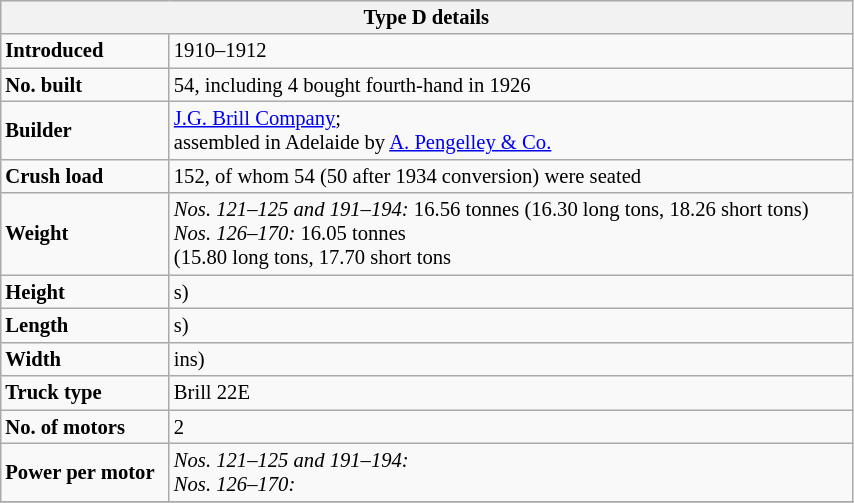<table class="wikitable floatleft mw-collapsible mw-collapsed" border= "1" style= "width:45%; font-size: 86%; float:left; margin-left:1em; margin-right:3em; margin-bottom:2em">
<tr>
<th colspan="2"><strong>Type D details</strong></th>
</tr>
<tr>
<td><strong>Introduced</strong></td>
<td>1910–1912</td>
</tr>
<tr>
<td><strong>No. built</strong></td>
<td>54, including 4 bought fourth-hand in 1926</td>
</tr>
<tr>
<td><strong>Builder</strong></td>
<td><a href='#'>J.G. Brill Company</a>;<br> assembled in Adelaide by <a href='#'>A. Pengelley & Co.</a></td>
</tr>
<tr>
<td><strong>Crush load</strong></td>
<td>152, of whom 54 (50 after 1934 conversion) were seated</td>
</tr>
<tr>
<td><strong>Weight</strong></td>
<td><em>Nos. 121–125 and 191–194:</em> 16.56 tonnes (16.30 long tons, 18.26 short tons)<br><em>Nos. 126–170:</em> 16.05 tonnes<br>(15.80 long tons, 17.70 short tons</td>
</tr>
<tr>
<td><strong>Height</strong></td>
<td>s)</td>
</tr>
<tr>
<td><strong>Length</strong></td>
<td>s)</td>
</tr>
<tr>
<td><strong>Width</strong></td>
<td>  ins)</td>
</tr>
<tr>
<td><strong>Truck type</strong></td>
<td>Brill 22E</td>
</tr>
<tr>
<td><strong>No. of motors</strong></td>
<td>2</td>
</tr>
<tr>
<td><strong>Power per motor</strong></td>
<td><em>Nos. 121–125 and 191–194: </em> <br><em>Nos. 126–170:</em> </td>
</tr>
<tr>
</tr>
</table>
